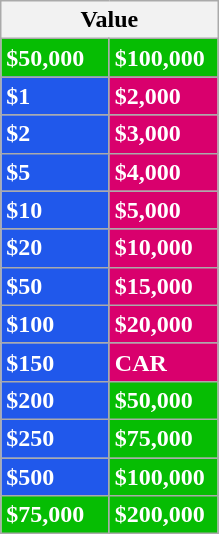<table class="wikitable" style="color:#fff;">
<tr>
<th colspan="2" style="color:#000;"><strong>Value</strong></th>
</tr>
<tr>
<td bgcolor=#06BD03 width=65px><strong><span>$50,000</span></strong></td>
<td bgcolor=#06BD03 width=65px><strong><span>$100,000</span></strong></td>
</tr>
<tr>
<td style="background:#2058eb;"><strong>$1</strong></td>
<td style="background:#d9006d;"><strong>$2,000</strong></td>
</tr>
<tr>
<td style="background:#2058eb;"><strong>$2</strong></td>
<td style="background:#d9006d;"><strong>$3,000</strong></td>
</tr>
<tr>
<td style="background:#2058eb;"><strong>$5</strong></td>
<td style="background:#d9006d;"><strong>$4,000</strong></td>
</tr>
<tr>
<td style="background:#2058eb;"><strong>$10</strong></td>
<td style="background:#d9006d;"><strong>$5,000</strong></td>
</tr>
<tr>
<td style="background:#2058eb;"><strong>$20</strong></td>
<td style="background:#d9006d;"><strong>$10,000</strong></td>
</tr>
<tr>
<td style="background:#2058eb;"><strong>$50</strong></td>
<td style="background:#d9006d;"><strong>$15,000</strong></td>
</tr>
<tr>
<td style="background:#2058eb;"><strong>$100</strong></td>
<td style="background:#d9006d;"><strong>$20,000</strong></td>
</tr>
<tr>
<td style="background:#2058eb;"><strong>$150</strong></td>
<td style="background:#d9006d;"><strong>CAR</strong></td>
</tr>
<tr>
<td style="background:#2058eb;"><strong>$200</strong></td>
<td style="background:#06bd03;"><strong>$50,000</strong></td>
</tr>
<tr>
<td style="background:#2058eb;"><strong>$250</strong></td>
<td style="background:#06bd03;"><strong>$75,000</strong></td>
</tr>
<tr>
<td style="background:#2058eb;"><strong>$500</strong></td>
<td style="background:#06bd03;"><strong>$100,000</strong></td>
</tr>
<tr>
<td bgcolor=#06BD03 width=65px><strong><span>$75,000</span></strong></td>
<td bgcolor=#06BD03 width=65px><strong><span>$200,000</span></strong></td>
</tr>
</table>
